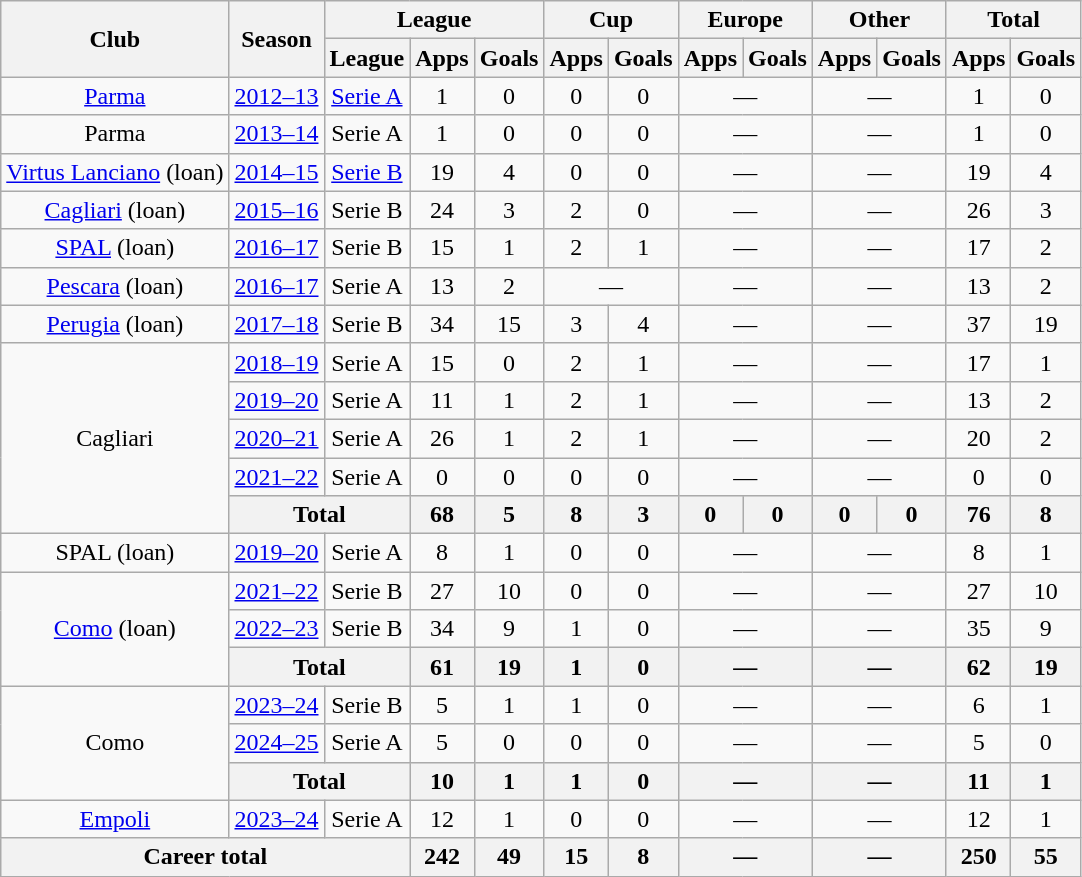<table class="wikitable" style="text-align:center">
<tr>
<th rowspan=2>Club</th>
<th rowspan=2>Season</th>
<th colspan=3>League</th>
<th colspan=2>Cup</th>
<th colspan=2>Europe</th>
<th colspan=2>Other</th>
<th colspan=2>Total</th>
</tr>
<tr>
<th>League</th>
<th>Apps</th>
<th>Goals</th>
<th>Apps</th>
<th>Goals</th>
<th>Apps</th>
<th>Goals</th>
<th>Apps</th>
<th>Goals</th>
<th>Apps</th>
<th>Goals</th>
</tr>
<tr>
<td><a href='#'>Parma</a></td>
<td><a href='#'>2012–13</a></td>
<td><a href='#'>Serie A</a></td>
<td>1</td>
<td>0</td>
<td>0</td>
<td>0</td>
<td colspan=2>—</td>
<td colspan=2>—</td>
<td>1</td>
<td>0</td>
</tr>
<tr>
<td>Parma</td>
<td><a href='#'>2013–14</a></td>
<td>Serie A</td>
<td>1</td>
<td>0</td>
<td>0</td>
<td>0</td>
<td colspan=2>—</td>
<td colspan=2>—</td>
<td>1</td>
<td>0</td>
</tr>
<tr>
<td><a href='#'>Virtus Lanciano</a> (loan)</td>
<td><a href='#'>2014–15</a></td>
<td><a href='#'>Serie B</a></td>
<td>19</td>
<td>4</td>
<td>0</td>
<td>0</td>
<td colspan=2>—</td>
<td colspan=2>—</td>
<td>19</td>
<td>4</td>
</tr>
<tr>
<td><a href='#'>Cagliari</a> (loan)</td>
<td><a href='#'>2015–16</a></td>
<td>Serie B</td>
<td>24</td>
<td>3</td>
<td>2</td>
<td>0</td>
<td colspan=2>—</td>
<td colspan=2>—</td>
<td>26</td>
<td>3</td>
</tr>
<tr>
<td><a href='#'>SPAL</a> (loan)</td>
<td><a href='#'>2016–17</a></td>
<td>Serie B</td>
<td>15</td>
<td>1</td>
<td>2</td>
<td>1</td>
<td colspan=2>—</td>
<td colspan=2>—</td>
<td>17</td>
<td>2</td>
</tr>
<tr>
<td><a href='#'>Pescara</a> (loan)</td>
<td><a href='#'>2016–17</a></td>
<td>Serie A</td>
<td>13</td>
<td>2</td>
<td colspan=2>—</td>
<td colspan=2>—</td>
<td colspan=2>—</td>
<td>13</td>
<td>2</td>
</tr>
<tr>
<td><a href='#'>Perugia</a> (loan)</td>
<td><a href='#'>2017–18</a></td>
<td>Serie B</td>
<td>34</td>
<td>15</td>
<td>3</td>
<td>4</td>
<td colspan=2>—</td>
<td colspan=2>—</td>
<td>37</td>
<td>19</td>
</tr>
<tr>
<td rowspan="5">Cagliari</td>
<td><a href='#'>2018–19</a></td>
<td>Serie A</td>
<td>15</td>
<td>0</td>
<td>2</td>
<td>1</td>
<td colspan=2>—</td>
<td colspan=2>—</td>
<td>17</td>
<td>1</td>
</tr>
<tr>
<td><a href='#'>2019–20</a></td>
<td>Serie A</td>
<td>11</td>
<td>1</td>
<td>2</td>
<td>1</td>
<td colspan=2>—</td>
<td colspan=2>—</td>
<td>13</td>
<td>2</td>
</tr>
<tr>
<td><a href='#'>2020–21</a></td>
<td>Serie A</td>
<td>26</td>
<td>1</td>
<td>2</td>
<td>1</td>
<td colspan=2>—</td>
<td colspan=2>—</td>
<td>20</td>
<td>2</td>
</tr>
<tr>
<td><a href='#'>2021–22</a></td>
<td>Serie A</td>
<td>0</td>
<td>0</td>
<td>0</td>
<td>0</td>
<td colspan=2>—</td>
<td colspan=2>—</td>
<td>0</td>
<td>0</td>
</tr>
<tr>
<th colspan="2">Total</th>
<th>68</th>
<th>5</th>
<th>8</th>
<th>3</th>
<th>0</th>
<th>0</th>
<th>0</th>
<th>0</th>
<th>76</th>
<th>8</th>
</tr>
<tr>
<td>SPAL (loan)</td>
<td><a href='#'>2019–20</a></td>
<td>Serie A</td>
<td>8</td>
<td>1</td>
<td>0</td>
<td>0</td>
<td colspan=2>—</td>
<td colspan=2>—</td>
<td>8</td>
<td>1</td>
</tr>
<tr>
<td rowspan="3"><a href='#'>Como</a> (loan)</td>
<td><a href='#'>2021–22</a></td>
<td>Serie B</td>
<td>27</td>
<td>10</td>
<td>0</td>
<td>0</td>
<td colspan=2>—</td>
<td colspan=2>—</td>
<td>27</td>
<td>10</td>
</tr>
<tr>
<td><a href='#'>2022–23</a></td>
<td>Serie B</td>
<td>34</td>
<td>9</td>
<td>1</td>
<td>0</td>
<td colspan=2>—</td>
<td colspan=2>—</td>
<td>35</td>
<td>9</td>
</tr>
<tr>
<th colspan="2">Total</th>
<th>61</th>
<th>19</th>
<th>1</th>
<th>0</th>
<th colspan=2>—</th>
<th colspan=2>—</th>
<th>62</th>
<th>19</th>
</tr>
<tr>
<td rowspan="3">Como</td>
<td><a href='#'>2023–24</a></td>
<td>Serie B</td>
<td>5</td>
<td>1</td>
<td>1</td>
<td>0</td>
<td colspan=2>—</td>
<td colspan=2>—</td>
<td>6</td>
<td>1</td>
</tr>
<tr>
<td><a href='#'>2024–25</a></td>
<td>Serie A</td>
<td>5</td>
<td>0</td>
<td>0</td>
<td>0</td>
<td colspan=2>—</td>
<td colspan=2>—</td>
<td>5</td>
<td>0</td>
</tr>
<tr>
<th colspan="2">Total</th>
<th>10</th>
<th>1</th>
<th>1</th>
<th>0</th>
<th colspan=2>—</th>
<th colspan=2>—</th>
<th>11</th>
<th>1</th>
</tr>
<tr>
<td><a href='#'>Empoli</a></td>
<td><a href='#'>2023–24</a></td>
<td>Serie A</td>
<td>12</td>
<td>1</td>
<td>0</td>
<td>0</td>
<td colspan=2>—</td>
<td colspan=2>—</td>
<td>12</td>
<td>1</td>
</tr>
<tr>
<th colspan=3>Career total</th>
<th>242</th>
<th>49</th>
<th>15</th>
<th>8</th>
<th colspan=2>—</th>
<th colspan=2>—</th>
<th>250</th>
<th>55</th>
</tr>
</table>
